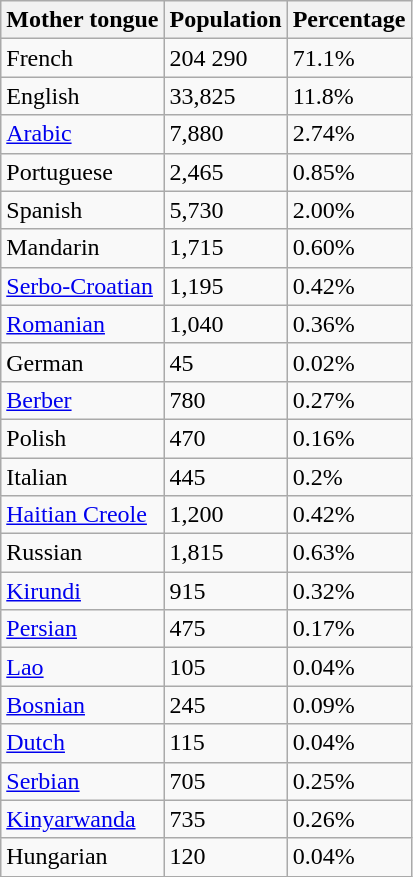<table class="wikitable sortable collapsible" style="float:left;">
<tr ">
<th>Mother tongue</th>
<th>Population</th>
<th>Percentage</th>
</tr>
<tr>
<td>French</td>
<td>204 290</td>
<td>71.1%</td>
</tr>
<tr>
<td>English</td>
<td>33,825</td>
<td>11.8%</td>
</tr>
<tr>
<td><a href='#'>Arabic</a></td>
<td>7,880</td>
<td>2.74%</td>
</tr>
<tr>
<td>Portuguese</td>
<td>2,465</td>
<td>0.85%</td>
</tr>
<tr>
<td>Spanish</td>
<td>5,730</td>
<td>2.00%</td>
</tr>
<tr>
<td>Mandarin</td>
<td>1,715</td>
<td>0.60%</td>
</tr>
<tr>
<td><a href='#'>Serbo-Croatian</a></td>
<td>1,195</td>
<td>0.42%</td>
</tr>
<tr>
<td><a href='#'>Romanian</a></td>
<td>1,040</td>
<td>0.36%</td>
</tr>
<tr>
<td>German</td>
<td>45</td>
<td>0.02%</td>
</tr>
<tr>
<td><a href='#'>Berber</a></td>
<td>780</td>
<td>0.27%</td>
</tr>
<tr>
<td>Polish</td>
<td>470</td>
<td>0.16%</td>
</tr>
<tr>
<td>Italian</td>
<td>445</td>
<td>0.2%</td>
</tr>
<tr>
<td><a href='#'>Haitian Creole</a></td>
<td>1,200</td>
<td>0.42%</td>
</tr>
<tr>
<td>Russian</td>
<td>1,815</td>
<td>0.63%</td>
</tr>
<tr>
<td><a href='#'>Kirundi</a></td>
<td>915</td>
<td>0.32%</td>
</tr>
<tr>
<td><a href='#'>Persian</a></td>
<td>475</td>
<td>0.17%</td>
</tr>
<tr>
<td><a href='#'>Lao</a></td>
<td>105</td>
<td>0.04%</td>
</tr>
<tr>
<td><a href='#'>Bosnian</a></td>
<td>245</td>
<td>0.09%</td>
</tr>
<tr>
<td><a href='#'>Dutch</a></td>
<td>115</td>
<td>0.04%</td>
</tr>
<tr>
<td><a href='#'>Serbian</a></td>
<td>705</td>
<td>0.25%</td>
</tr>
<tr>
<td><a href='#'>Kinyarwanda</a></td>
<td>735</td>
<td>0.26%</td>
</tr>
<tr>
<td>Hungarian</td>
<td>120</td>
<td>0.04%</td>
</tr>
</table>
